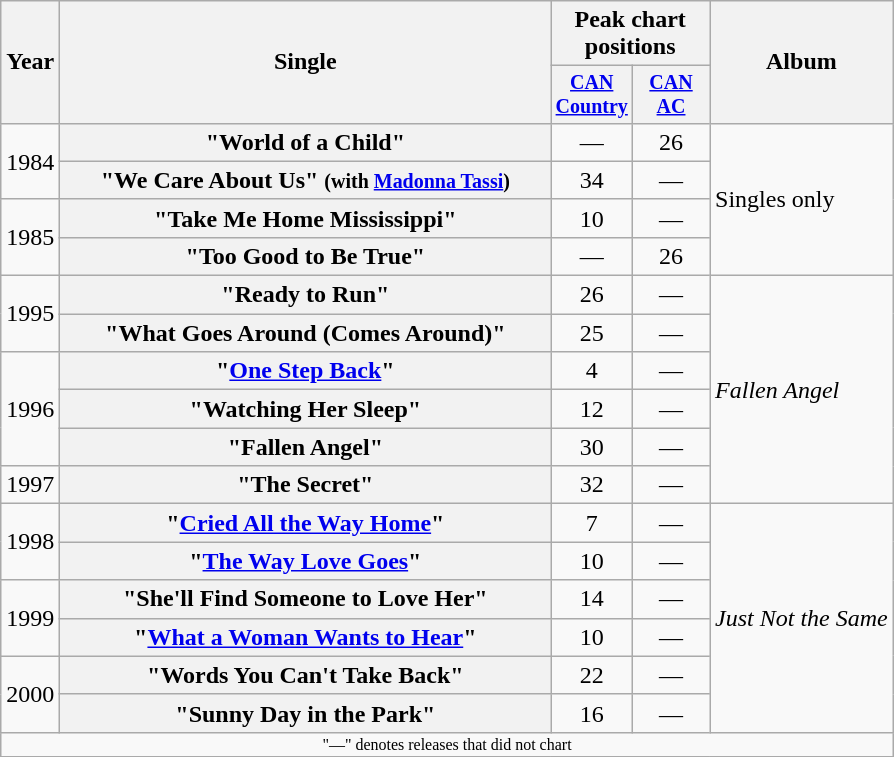<table class="wikitable plainrowheaders" style="text-align:center;">
<tr>
<th rowspan="2">Year</th>
<th rowspan="2" style="width:20em;">Single</th>
<th colspan="2">Peak chart<br>positions</th>
<th rowspan="2">Album</th>
</tr>
<tr style="font-size:smaller;">
<th width="45"><a href='#'>CAN Country</a></th>
<th width="45"><a href='#'>CAN AC</a></th>
</tr>
<tr>
<td rowspan="2">1984</td>
<th scope="row">"World of a Child"</th>
<td>—</td>
<td>26</td>
<td align="left" rowspan="4">Singles only</td>
</tr>
<tr>
<th scope="row">"We Care About Us" <small>(with <a href='#'>Madonna Tassi</a>)</small></th>
<td>34</td>
<td>—</td>
</tr>
<tr>
<td rowspan="2">1985</td>
<th scope="row">"Take Me Home Mississippi"</th>
<td>10</td>
<td>—</td>
</tr>
<tr>
<th scope="row">"Too Good to Be True"</th>
<td>—</td>
<td>26</td>
</tr>
<tr>
<td rowspan="2">1995</td>
<th scope="row">"Ready to Run"</th>
<td>26</td>
<td>—</td>
<td align="left" rowspan="6"><em>Fallen Angel</em></td>
</tr>
<tr>
<th scope="row">"What Goes Around (Comes Around)"</th>
<td>25</td>
<td>—</td>
</tr>
<tr>
<td rowspan="3">1996</td>
<th scope="row">"<a href='#'>One Step Back</a>"</th>
<td>4</td>
<td>—</td>
</tr>
<tr>
<th scope="row">"Watching Her Sleep"</th>
<td>12</td>
<td>—</td>
</tr>
<tr>
<th scope="row">"Fallen Angel"</th>
<td>30</td>
<td>—</td>
</tr>
<tr>
<td>1997</td>
<th scope="row">"The Secret"</th>
<td>32</td>
<td>—</td>
</tr>
<tr>
<td rowspan="2">1998</td>
<th scope="row">"<a href='#'>Cried All the Way Home</a>"</th>
<td>7</td>
<td>—</td>
<td align="left" rowspan="6"><em>Just Not the Same</em></td>
</tr>
<tr>
<th scope="row">"<a href='#'>The Way Love Goes</a>"</th>
<td>10</td>
<td>—</td>
</tr>
<tr>
<td rowspan="2">1999</td>
<th scope="row">"She'll Find Someone to Love Her"</th>
<td>14</td>
<td>—</td>
</tr>
<tr>
<th scope="row">"<a href='#'>What a Woman Wants to Hear</a>"</th>
<td>10</td>
<td>—</td>
</tr>
<tr>
<td rowspan="2">2000</td>
<th scope="row">"Words You Can't Take Back"</th>
<td>22</td>
<td>—</td>
</tr>
<tr>
<th scope="row">"Sunny Day in the Park"</th>
<td>16</td>
<td>—</td>
</tr>
<tr>
<td colspan="5" style="font-size:8pt">"—" denotes releases that did not chart</td>
</tr>
<tr>
</tr>
</table>
